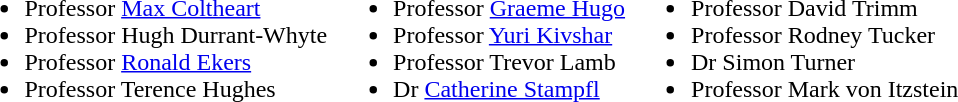<table>
<tr valign=top>
<td><br><ul><li>Professor <a href='#'>Max Coltheart</a></li><li>Professor Hugh Durrant-Whyte</li><li>Professor <a href='#'>Ronald Ekers</a></li><li>Professor Terence Hughes</li></ul></td>
<td><br><ul><li>Professor <a href='#'>Graeme Hugo</a></li><li>Professor <a href='#'>Yuri Kivshar</a></li><li>Professor Trevor Lamb</li><li>Dr <a href='#'>Catherine Stampfl</a></li></ul></td>
<td><br><ul><li>Professor David Trimm</li><li>Professor Rodney Tucker</li><li>Dr Simon Turner</li><li>Professor Mark von Itzstein</li></ul></td>
</tr>
</table>
